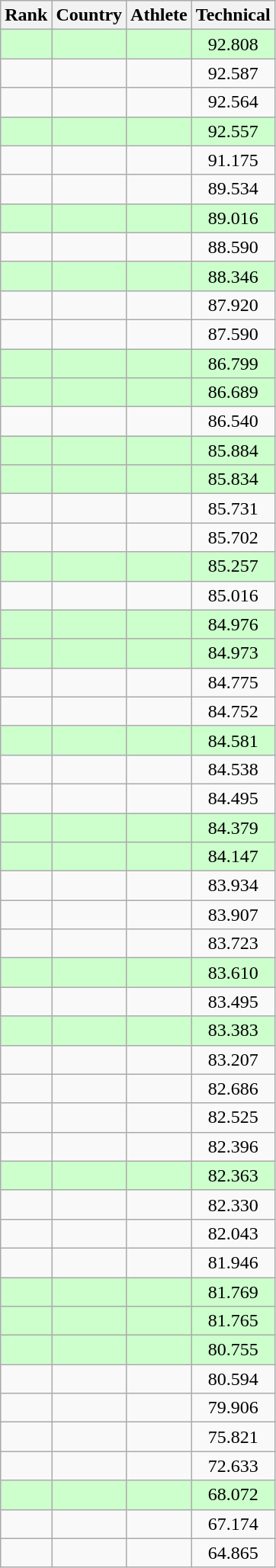<table class="wikitable sortable" style="text-align:center">
<tr>
<th>Rank</th>
<th>Country</th>
<th>Athlete</th>
<th>Technical</th>
</tr>
<tr bgcolor=ccffcc>
<td></td>
<td align=left></td>
<td></td>
<td>92.808</td>
</tr>
<tr>
<td></td>
<td align=left></td>
<td></td>
<td>92.587</td>
</tr>
<tr>
<td></td>
<td align=left></td>
<td></td>
<td>92.564</td>
</tr>
<tr bgcolor=ccffcc>
<td></td>
<td align=left></td>
<td></td>
<td>92.557</td>
</tr>
<tr>
<td></td>
<td align=left></td>
<td></td>
<td>91.175</td>
</tr>
<tr>
<td></td>
<td align=left></td>
<td></td>
<td>89.534</td>
</tr>
<tr bgcolor=ccffcc>
<td></td>
<td align=left></td>
<td></td>
<td>89.016</td>
</tr>
<tr>
<td></td>
<td align=left></td>
<td></td>
<td>88.590</td>
</tr>
<tr bgcolor=ccffcc>
<td></td>
<td align=left></td>
<td></td>
<td>88.346</td>
</tr>
<tr>
<td></td>
<td align=left></td>
<td></td>
<td>87.920</td>
</tr>
<tr>
<td></td>
<td align=left></td>
<td></td>
<td>87.590</td>
</tr>
<tr bgcolor=ccffcc>
<td></td>
<td align=left></td>
<td></td>
<td>86.799</td>
</tr>
<tr bgcolor=ccffcc>
<td></td>
<td align=left></td>
<td></td>
<td>86.689</td>
</tr>
<tr>
<td></td>
<td align=left></td>
<td></td>
<td>86.540</td>
</tr>
<tr bgcolor=ccffcc>
<td></td>
<td align=left></td>
<td></td>
<td>85.884</td>
</tr>
<tr bgcolor=ccffcc>
<td></td>
<td align=left></td>
<td></td>
<td>85.834</td>
</tr>
<tr>
<td></td>
<td align=left></td>
<td></td>
<td>85.731</td>
</tr>
<tr>
<td></td>
<td align=left></td>
<td></td>
<td>85.702</td>
</tr>
<tr bgcolor=ccffcc>
<td></td>
<td align=left></td>
<td></td>
<td>85.257</td>
</tr>
<tr>
<td></td>
<td align=left></td>
<td></td>
<td>85.016</td>
</tr>
<tr bgcolor=ccffcc>
<td></td>
<td align=left></td>
<td></td>
<td>84.976</td>
</tr>
<tr bgcolor=ccffcc>
<td></td>
<td align=left></td>
<td></td>
<td>84.973</td>
</tr>
<tr>
<td></td>
<td align=left></td>
<td></td>
<td>84.775</td>
</tr>
<tr>
<td></td>
<td align=left></td>
<td></td>
<td>84.752</td>
</tr>
<tr bgcolor=ccffcc>
<td></td>
<td align=left></td>
<td></td>
<td>84.581</td>
</tr>
<tr>
<td></td>
<td align=left></td>
<td></td>
<td>84.538</td>
</tr>
<tr>
<td></td>
<td align=left></td>
<td></td>
<td>84.495</td>
</tr>
<tr bgcolor=ccffcc>
<td></td>
<td align=left></td>
<td></td>
<td>84.379</td>
</tr>
<tr bgcolor=ccffcc>
<td></td>
<td align=left></td>
<td></td>
<td>84.147</td>
</tr>
<tr>
<td></td>
<td align=left></td>
<td></td>
<td>83.934</td>
</tr>
<tr>
<td></td>
<td align=left></td>
<td></td>
<td>83.907</td>
</tr>
<tr>
<td></td>
<td align=left></td>
<td></td>
<td>83.723</td>
</tr>
<tr bgcolor=ccffcc>
<td></td>
<td align=left></td>
<td></td>
<td>83.610</td>
</tr>
<tr>
<td></td>
<td align=left></td>
<td></td>
<td>83.495</td>
</tr>
<tr bgcolor=ccffcc>
<td></td>
<td align=left></td>
<td></td>
<td>83.383</td>
</tr>
<tr>
<td></td>
<td align=left></td>
<td></td>
<td>83.207</td>
</tr>
<tr>
<td></td>
<td align=left></td>
<td></td>
<td>82.686</td>
</tr>
<tr>
<td></td>
<td align=left></td>
<td></td>
<td>82.525</td>
</tr>
<tr>
<td></td>
<td align=left></td>
<td></td>
<td>82.396</td>
</tr>
<tr bgcolor=ccffcc>
<td></td>
<td align=left></td>
<td></td>
<td>82.363</td>
</tr>
<tr>
<td></td>
<td align=left></td>
<td></td>
<td>82.330</td>
</tr>
<tr>
<td></td>
<td align=left></td>
<td></td>
<td>82.043</td>
</tr>
<tr>
<td></td>
<td align=left></td>
<td></td>
<td>81.946</td>
</tr>
<tr bgcolor=ccffcc>
<td></td>
<td align=left></td>
<td></td>
<td>81.769</td>
</tr>
<tr bgcolor=ccffcc>
<td></td>
<td align=left></td>
<td></td>
<td>81.765</td>
</tr>
<tr bgcolor=ccffcc>
<td></td>
<td align=left></td>
<td></td>
<td>80.755</td>
</tr>
<tr>
<td></td>
<td align=left></td>
<td></td>
<td>80.594</td>
</tr>
<tr>
<td></td>
<td align=left></td>
<td></td>
<td>79.906</td>
</tr>
<tr>
<td></td>
<td align=left></td>
<td></td>
<td>75.821</td>
</tr>
<tr>
<td></td>
<td align=left></td>
<td></td>
<td>72.633</td>
</tr>
<tr bgcolor=ccffcc>
<td></td>
<td align=left></td>
<td></td>
<td>68.072</td>
</tr>
<tr>
<td></td>
<td align=left></td>
<td></td>
<td>67.174</td>
</tr>
<tr>
<td></td>
<td align=left></td>
<td></td>
<td>64.865</td>
</tr>
</table>
